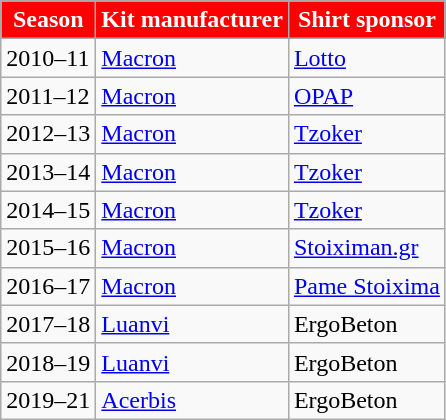<table class="wikitable">
<tr>
<th style="color:#FFFFFF; background:#FF0000;">Season</th>
<th style="color:#FFFFFF; background:#FF0000;">Kit manufacturer</th>
<th style="color:#FFFFFF; background:#FF0000;">Shirt sponsor</th>
</tr>
<tr>
<td>2010–11</td>
<td><a href='#'>Macron</a></td>
<td><a href='#'>Lotto</a></td>
</tr>
<tr>
<td>2011–12</td>
<td><a href='#'>Macron</a></td>
<td><a href='#'>OPAP</a></td>
</tr>
<tr>
<td>2012–13</td>
<td><a href='#'>Macron</a></td>
<td><a href='#'>Tzoker</a></td>
</tr>
<tr>
<td>2013–14</td>
<td><a href='#'>Macron</a></td>
<td><a href='#'>Tzoker</a></td>
</tr>
<tr>
<td>2014–15</td>
<td><a href='#'>Macron</a></td>
<td><a href='#'>Tzoker</a></td>
</tr>
<tr>
<td>2015–16</td>
<td><a href='#'>Macron</a></td>
<td><a href='#'>Stoiximan.gr</a></td>
</tr>
<tr>
<td>2016–17</td>
<td><a href='#'>Macron</a></td>
<td><a href='#'>Pame Stoixima</a></td>
</tr>
<tr>
<td>2017–18</td>
<td><a href='#'>Luanvi</a></td>
<td>ErgoBeton</td>
</tr>
<tr>
<td>2018–19</td>
<td><a href='#'>Luanvi</a></td>
<td>ErgoBeton</td>
</tr>
<tr>
<td>2019–21</td>
<td><a href='#'>Acerbis</a></td>
<td>ErgoBeton</td>
</tr>
</table>
